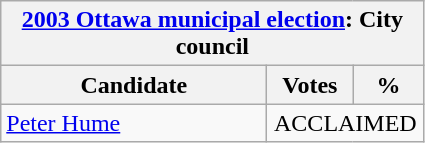<table class="wikitable">
<tr>
<th colspan="3"><a href='#'>2003 Ottawa municipal election</a>: City council</th>
</tr>
<tr>
<th style="width: 170px">Candidate</th>
<th style="width: 50px">Votes</th>
<th style="width: 40px">%</th>
</tr>
<tr>
<td><a href='#'>Peter Hume</a></td>
<td colspan="2" align="center">ACCLAIMED</td>
</tr>
</table>
